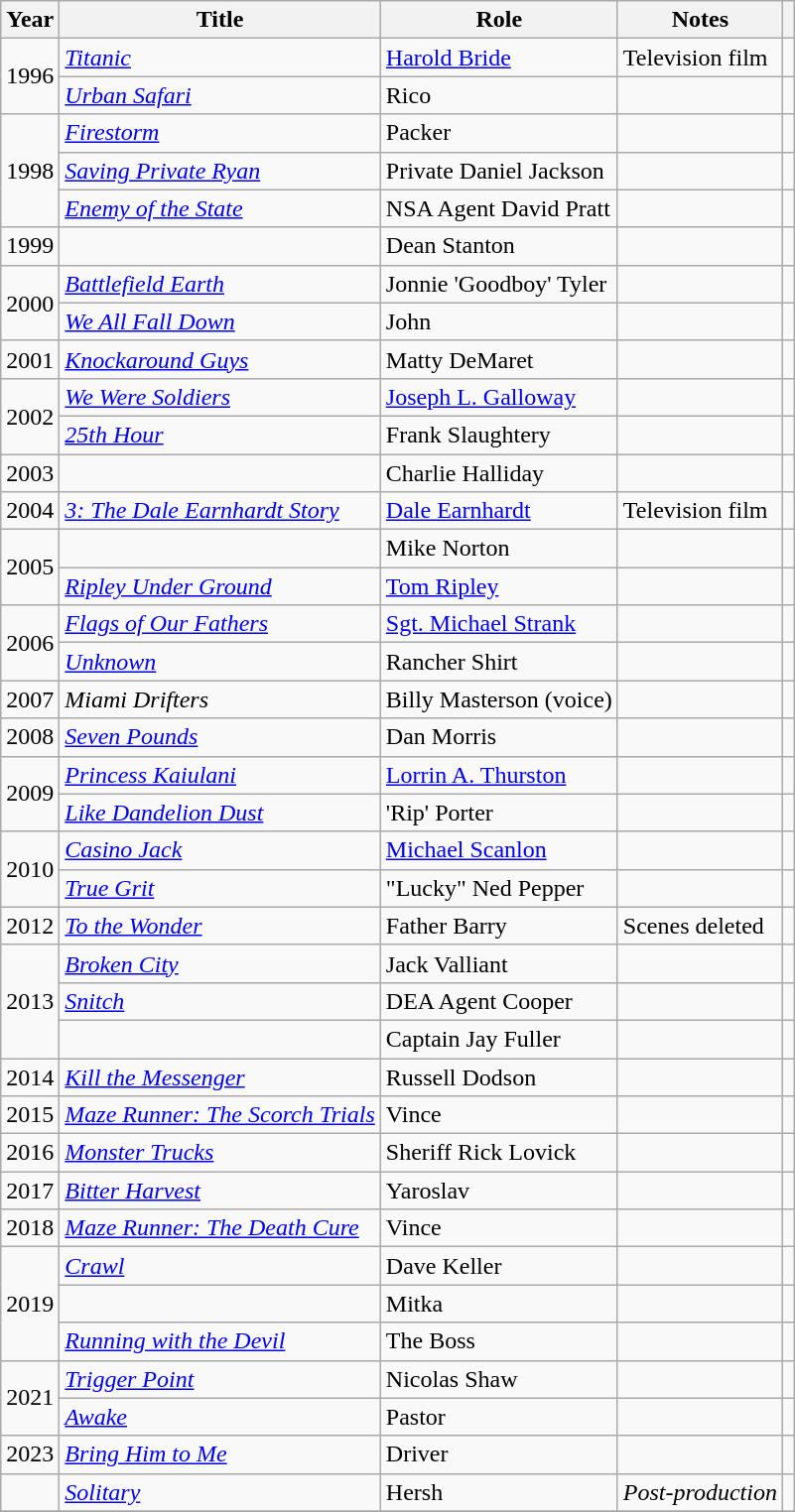<table class="wikitable sortable plainrowheaders">
<tr>
<th scope="col">Year</th>
<th scope="col">Title</th>
<th scope="col">Role</th>
<th scope="col" class="unsortable">Notes</th>
<th scope="col" class="unsortable"></th>
</tr>
<tr>
<td rowspan="2">1996</td>
<td><em><a href='#'>Titanic</a></em></td>
<td><a href='#'>Harold Bride</a></td>
<td>Television film</td>
<td></td>
</tr>
<tr>
<td><em><a href='#'>Urban Safari</a></em></td>
<td>Rico</td>
<td></td>
<td></td>
</tr>
<tr>
<td rowspan="3">1998</td>
<td><em><a href='#'>Firestorm</a></em></td>
<td>Packer</td>
<td></td>
<td></td>
</tr>
<tr>
<td><em><a href='#'>Saving Private Ryan</a></em></td>
<td>Private Daniel Jackson</td>
<td></td>
<td></td>
</tr>
<tr>
<td><em><a href='#'>Enemy of the State</a></em></td>
<td>NSA Agent David Pratt</td>
<td></td>
<td></td>
</tr>
<tr>
<td>1999</td>
<td></td>
<td>Dean Stanton</td>
<td></td>
<td></td>
</tr>
<tr>
<td rowspan="2">2000</td>
<td><em><a href='#'>Battlefield Earth</a></em></td>
<td>Jonnie 'Goodboy' Tyler</td>
<td></td>
<td></td>
</tr>
<tr>
<td><em><a href='#'>We All Fall Down</a></em></td>
<td>John</td>
<td></td>
<td></td>
</tr>
<tr>
<td>2001</td>
<td><em><a href='#'>Knockaround Guys</a></em></td>
<td>Matty DeMaret</td>
<td></td>
<td></td>
</tr>
<tr>
<td rowspan="2">2002</td>
<td><em><a href='#'>We Were Soldiers</a></em></td>
<td><a href='#'>Joseph L. Galloway</a></td>
<td></td>
<td></td>
</tr>
<tr>
<td><em><a href='#'>25th Hour</a></em></td>
<td>Frank Slaughtery</td>
<td></td>
<td></td>
</tr>
<tr>
<td>2003</td>
<td><em></em></td>
<td>Charlie Halliday</td>
<td></td>
<td></td>
</tr>
<tr>
<td>2004</td>
<td><em><a href='#'>3: The Dale Earnhardt Story</a></em></td>
<td><a href='#'>Dale Earnhardt</a></td>
<td>Television film</td>
<td></td>
</tr>
<tr>
<td rowspan="2">2005</td>
<td></td>
<td>Mike Norton</td>
<td></td>
<td></td>
</tr>
<tr>
<td><em><a href='#'>Ripley Under Ground</a></em></td>
<td><a href='#'>Tom Ripley</a></td>
<td></td>
<td></td>
</tr>
<tr>
<td rowspan="2">2006</td>
<td><em><a href='#'>Flags of Our Fathers</a></em></td>
<td><a href='#'>Sgt. Michael Strank</a></td>
<td></td>
<td></td>
</tr>
<tr>
<td><em><a href='#'>Unknown</a></em></td>
<td>Rancher Shirt</td>
<td></td>
<td></td>
</tr>
<tr>
<td>2007</td>
<td><em>Miami Drifters</em></td>
<td>Billy Masterson (voice)</td>
<td></td>
<td></td>
</tr>
<tr>
<td>2008</td>
<td><em><a href='#'>Seven Pounds</a></em></td>
<td>Dan Morris</td>
<td></td>
<td></td>
</tr>
<tr>
<td rowspan="2">2009</td>
<td><em><a href='#'>Princess Kaiulani</a></em></td>
<td><a href='#'>Lorrin A. Thurston</a></td>
<td></td>
<td></td>
</tr>
<tr>
<td><em><a href='#'>Like Dandelion Dust</a></em></td>
<td>'Rip' Porter</td>
<td></td>
<td></td>
</tr>
<tr>
<td rowspan="2">2010</td>
<td><em><a href='#'>Casino Jack</a></em></td>
<td><a href='#'>Michael Scanlon</a></td>
<td></td>
<td></td>
</tr>
<tr>
<td><em><a href='#'>True Grit</a></em></td>
<td>"Lucky" Ned Pepper</td>
<td></td>
<td></td>
</tr>
<tr>
<td>2012</td>
<td><em><a href='#'>To the Wonder</a></em></td>
<td>Father Barry</td>
<td>Scenes deleted</td>
<td style="text-align:center;"></td>
</tr>
<tr>
<td rowspan="3">2013</td>
<td><em><a href='#'>Broken City</a></em></td>
<td>Jack Valliant</td>
<td></td>
<td></td>
</tr>
<tr>
<td><em><a href='#'>Snitch</a></em></td>
<td>DEA Agent Cooper</td>
<td></td>
<td></td>
</tr>
<tr>
<td></td>
<td>Captain Jay Fuller</td>
<td></td>
<td></td>
</tr>
<tr>
<td>2014</td>
<td><em><a href='#'>Kill the Messenger</a></em></td>
<td>Russell Dodson</td>
<td></td>
<td></td>
</tr>
<tr>
<td>2015</td>
<td><em><a href='#'>Maze Runner: The Scorch Trials</a></em></td>
<td>Vince</td>
<td></td>
<td></td>
</tr>
<tr>
<td>2016</td>
<td><em><a href='#'>Monster Trucks</a></em></td>
<td>Sheriff Rick Lovick</td>
<td></td>
<td></td>
</tr>
<tr>
<td>2017</td>
<td><em><a href='#'>Bitter Harvest</a></em></td>
<td>Yaroslav</td>
<td></td>
<td></td>
</tr>
<tr>
<td>2018</td>
<td><em><a href='#'>Maze Runner: The Death Cure</a></em></td>
<td>Vince</td>
<td></td>
<td></td>
</tr>
<tr>
<td rowspan="3">2019</td>
<td><em><a href='#'>Crawl</a></em></td>
<td>Dave Keller</td>
<td></td>
<td></td>
</tr>
<tr>
<td></td>
<td>Mitka</td>
<td></td>
<td></td>
</tr>
<tr>
<td><em><a href='#'>Running with the Devil</a></em></td>
<td>The Boss</td>
<td></td>
<td></td>
</tr>
<tr>
<td rowspan="2">2021</td>
<td><em><a href='#'>Trigger Point</a></em></td>
<td>Nicolas Shaw</td>
<td></td>
<td></td>
</tr>
<tr>
<td><em><a href='#'>Awake</a></em></td>
<td>Pastor</td>
<td></td>
<td></td>
</tr>
<tr>
<td>2023</td>
<td><em><a href='#'>Bring Him to Me</a></em></td>
<td>Driver</td>
<td></td>
<td></td>
</tr>
<tr>
<td></td>
<td><em><a href='#'>Solitary</a></em></td>
<td>Hersh</td>
<td><em>Post-production</em></td>
<td></td>
</tr>
<tr>
</tr>
</table>
